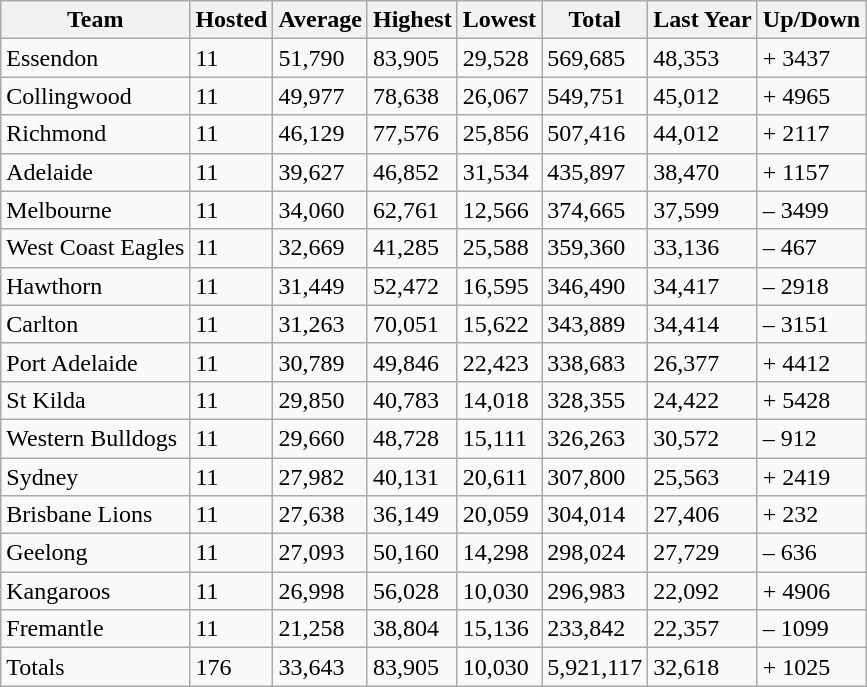<table class="wikitable sortable">
<tr>
<th>Team</th>
<th>Hosted</th>
<th>Average</th>
<th>Highest</th>
<th>Lowest</th>
<th>Total</th>
<th>Last Year</th>
<th>Up/Down</th>
</tr>
<tr>
<td>Essendon</td>
<td>11</td>
<td>51,790</td>
<td>83,905</td>
<td>29,528</td>
<td>569,685</td>
<td>48,353</td>
<td>+ 3437</td>
</tr>
<tr>
<td>Collingwood</td>
<td>11</td>
<td>49,977</td>
<td>78,638</td>
<td>26,067</td>
<td>549,751</td>
<td>45,012</td>
<td>+ 4965</td>
</tr>
<tr>
<td>Richmond</td>
<td>11</td>
<td>46,129</td>
<td>77,576</td>
<td>25,856</td>
<td>507,416</td>
<td>44,012</td>
<td>+ 2117</td>
</tr>
<tr>
<td>Adelaide</td>
<td>11</td>
<td>39,627</td>
<td>46,852</td>
<td>31,534</td>
<td>435,897</td>
<td>38,470</td>
<td>+ 1157</td>
</tr>
<tr>
<td>Melbourne</td>
<td>11</td>
<td>34,060</td>
<td>62,761</td>
<td>12,566</td>
<td>374,665</td>
<td>37,599</td>
<td>– 3499</td>
</tr>
<tr>
<td>West Coast Eagles</td>
<td>11</td>
<td>32,669</td>
<td>41,285</td>
<td>25,588</td>
<td>359,360</td>
<td>33,136</td>
<td>– 467</td>
</tr>
<tr>
<td>Hawthorn</td>
<td>11</td>
<td>31,449</td>
<td>52,472</td>
<td>16,595</td>
<td>346,490</td>
<td>34,417</td>
<td>– 2918</td>
</tr>
<tr>
<td>Carlton</td>
<td>11</td>
<td>31,263</td>
<td>70,051</td>
<td>15,622</td>
<td>343,889</td>
<td>34,414</td>
<td>– 3151</td>
</tr>
<tr>
<td>Port Adelaide</td>
<td>11</td>
<td>30,789</td>
<td>49,846</td>
<td>22,423</td>
<td>338,683</td>
<td>26,377</td>
<td>+ 4412</td>
</tr>
<tr>
<td>St Kilda</td>
<td>11</td>
<td>29,850</td>
<td>40,783</td>
<td>14,018</td>
<td>328,355</td>
<td>24,422</td>
<td>+ 5428</td>
</tr>
<tr>
<td>Western Bulldogs</td>
<td>11</td>
<td>29,660</td>
<td>48,728</td>
<td>15,111</td>
<td>326,263</td>
<td>30,572</td>
<td>– 912</td>
</tr>
<tr>
<td>Sydney</td>
<td>11</td>
<td>27,982</td>
<td>40,131</td>
<td>20,611</td>
<td>307,800</td>
<td>25,563</td>
<td>+ 2419</td>
</tr>
<tr>
<td>Brisbane Lions</td>
<td>11</td>
<td>27,638</td>
<td>36,149</td>
<td>20,059</td>
<td>304,014</td>
<td>27,406</td>
<td>+ 232</td>
</tr>
<tr>
<td>Geelong</td>
<td>11</td>
<td>27,093</td>
<td>50,160</td>
<td>14,298</td>
<td>298,024</td>
<td>27,729</td>
<td>– 636</td>
</tr>
<tr>
<td>Kangaroos</td>
<td>11</td>
<td>26,998</td>
<td>56,028</td>
<td>10,030</td>
<td>296,983</td>
<td>22,092</td>
<td>+ 4906</td>
</tr>
<tr>
<td>Fremantle</td>
<td>11</td>
<td>21,258</td>
<td>38,804</td>
<td>15,136</td>
<td>233,842</td>
<td>22,357</td>
<td>– 1099</td>
</tr>
<tr>
<td>Totals</td>
<td>176</td>
<td>33,643</td>
<td>83,905</td>
<td>10,030</td>
<td>5,921,117</td>
<td>32,618</td>
<td>+ 1025</td>
</tr>
</table>
